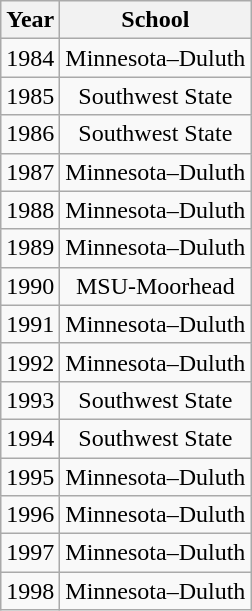<table class="wikitable" style="text-align:center">
<tr>
<th>Year</th>
<th>School</th>
</tr>
<tr>
<td>1984</td>
<td>Minnesota–Duluth</td>
</tr>
<tr>
<td>1985</td>
<td>Southwest State</td>
</tr>
<tr>
<td>1986</td>
<td>Southwest State</td>
</tr>
<tr>
<td>1987</td>
<td>Minnesota–Duluth</td>
</tr>
<tr>
<td>1988</td>
<td>Minnesota–Duluth</td>
</tr>
<tr>
<td>1989</td>
<td>Minnesota–Duluth</td>
</tr>
<tr>
<td>1990</td>
<td>MSU-Moorhead</td>
</tr>
<tr>
<td>1991</td>
<td>Minnesota–Duluth</td>
</tr>
<tr>
<td>1992</td>
<td>Minnesota–Duluth</td>
</tr>
<tr>
<td>1993</td>
<td>Southwest State</td>
</tr>
<tr>
<td>1994</td>
<td>Southwest State</td>
</tr>
<tr>
<td>1995</td>
<td>Minnesota–Duluth</td>
</tr>
<tr>
<td>1996</td>
<td>Minnesota–Duluth</td>
</tr>
<tr>
<td>1997</td>
<td>Minnesota–Duluth</td>
</tr>
<tr>
<td>1998</td>
<td>Minnesota–Duluth</td>
</tr>
</table>
